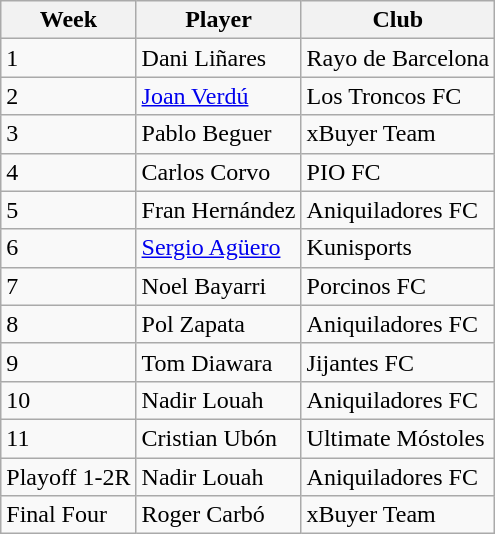<table class="wikitable">
<tr>
<th>Week</th>
<th>Player</th>
<th>Club</th>
</tr>
<tr>
<td>1</td>
<td> Dani Liñares</td>
<td>Rayo de Barcelona</td>
</tr>
<tr>
<td>2</td>
<td> <a href='#'>Joan Verdú</a></td>
<td>Los Troncos FC</td>
</tr>
<tr>
<td>3</td>
<td> Pablo Beguer</td>
<td>xBuyer Team</td>
</tr>
<tr>
<td>4</td>
<td> Carlos Corvo</td>
<td>PIO FC</td>
</tr>
<tr>
<td>5</td>
<td> Fran Hernández</td>
<td>Aniquiladores FC</td>
</tr>
<tr>
<td>6</td>
<td> <a href='#'>Sergio Agüero</a></td>
<td>Kunisports</td>
</tr>
<tr>
<td>7</td>
<td> Noel Bayarri</td>
<td>Porcinos FC</td>
</tr>
<tr>
<td>8</td>
<td> Pol Zapata</td>
<td>Aniquiladores FC</td>
</tr>
<tr>
<td>9</td>
<td> Tom Diawara</td>
<td>Jijantes FC</td>
</tr>
<tr>
<td>10</td>
<td> Nadir Louah</td>
<td>Aniquiladores FC</td>
</tr>
<tr>
<td>11</td>
<td> Cristian Ubón</td>
<td>Ultimate Móstoles</td>
</tr>
<tr>
<td>Playoff 1-2R</td>
<td> Nadir Louah</td>
<td>Aniquiladores FC</td>
</tr>
<tr>
<td>Final Four</td>
<td> Roger Carbó</td>
<td>xBuyer Team</td>
</tr>
</table>
